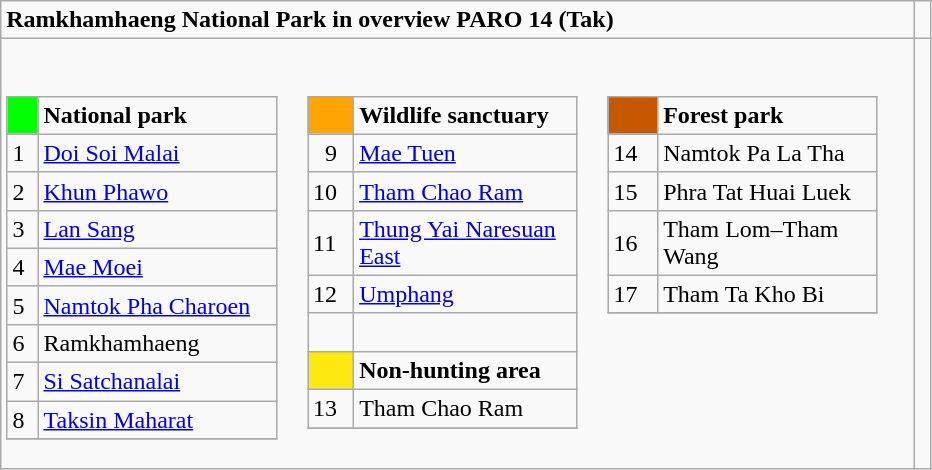<table role="presentation" class="wikitable mw-collapsible mw-collapsed">
<tr>
<td><strong>Ramkhamhaeng National Park in overview PARO 14 (Tak)</strong></td>
<td> </td>
</tr>
<tr>
<td><br><table class= "wikitable" style= "width:30%; display:inline-table;">
<tr>
<td style="width:3%; background:#00FF00;"> </td>
<td style="width:27%;"><strong>National park</strong></td>
</tr>
<tr>
<td>1</td>
<td><a href='#'>Doi Soi Malai</a></td>
</tr>
<tr>
<td>2</td>
<td><a href='#'>Khun Phawo</a></td>
</tr>
<tr>
<td>3</td>
<td><a href='#'>Lan Sang</a></td>
</tr>
<tr>
<td>4</td>
<td><a href='#'>Mae Moei</a></td>
</tr>
<tr>
<td>5</td>
<td><a href='#'>Namtok Pha Charoen</a></td>
</tr>
<tr>
<td>6</td>
<td>Ramkhamhaeng</td>
</tr>
<tr>
<td>7</td>
<td><a href='#'>Si Satchanalai</a></td>
</tr>
<tr>
<td>8</td>
<td><a href='#'>Taksin Maharat</a></td>
</tr>
<tr>
</tr>
</table>
<table class= "wikitable" style= "width:30%; display:inline-table;">
<tr>
<td style="background:#FFA400;"> </td>
<td><strong>Wildlife sanctuary</strong></td>
</tr>
<tr>
<td>  9</td>
<td><a href='#'>Mae Tuen</a></td>
</tr>
<tr>
<td>10</td>
<td><a href='#'>Tham Chao Ram</a></td>
</tr>
<tr>
<td>11</td>
<td><a href='#'>Thung Yai Naresuan East</a></td>
</tr>
<tr>
<td>12</td>
<td><a href='#'>Umphang</a></td>
</tr>
<tr>
<td>  </td>
</tr>
<tr>
<td style="width:3%; background:#FDE910;"> </td>
<td style="width:30%;"><strong>Non-hunting area</strong></td>
</tr>
<tr>
<td>13</td>
<td>Tham Chao Ram</td>
</tr>
<tr>
</tr>
</table>
<table class= "wikitable" style= "width:30%; display:inline-table;">
<tr>
<td style="width:3%; background:#C65900;"> </td>
<td style="width:27%;"><strong>Forest park</strong></td>
</tr>
<tr>
<td>14</td>
<td>Namtok Pa La Tha</td>
</tr>
<tr>
<td>15</td>
<td>Phra Tat Huai Luek</td>
</tr>
<tr>
<td>16</td>
<td>Tham Lom–Tham Wang</td>
</tr>
<tr>
<td>17</td>
<td>Tham Ta Kho Bi</td>
</tr>
<tr>
</tr>
</table>
</td>
</tr>
</table>
